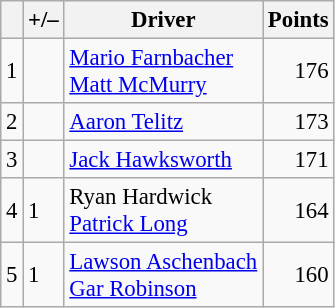<table class="wikitable" style="font-size: 95%;">
<tr>
<th scope="col"></th>
<th scope="col">+/–</th>
<th scope="col">Driver</th>
<th scope="col">Points</th>
</tr>
<tr>
<td align=center>1</td>
<td align="left"></td>
<td> <a href='#'>Mario Farnbacher</a><br> <a href='#'>Matt McMurry</a></td>
<td align=right>176</td>
</tr>
<tr>
<td align=center>2</td>
<td align="left"></td>
<td> <a href='#'>Aaron Telitz</a></td>
<td align=right>173</td>
</tr>
<tr>
<td align=center>3</td>
<td align="left"></td>
<td> <a href='#'>Jack Hawksworth</a></td>
<td align=right>171</td>
</tr>
<tr>
<td align=center>4</td>
<td align="left"> 1</td>
<td> Ryan Hardwick<br> <a href='#'>Patrick Long</a></td>
<td align=right>164</td>
</tr>
<tr>
<td align=center>5</td>
<td align="left"> 1</td>
<td> <a href='#'>Lawson Aschenbach</a><br> <a href='#'>Gar Robinson</a></td>
<td align=right>160</td>
</tr>
</table>
